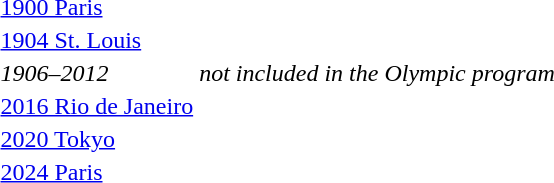<table>
<tr>
<td><a href='#'>1900 Paris</a><br></td>
<td></td>
<td></td>
<td></td>
</tr>
<tr valign="top">
<td><a href='#'>1904 St. Louis</a><br></td>
<td></td>
<td></td>
<td><br></td>
</tr>
<tr>
<td><em>1906–2012</em></td>
<td colspan=3 align=center><em>not included in the Olympic program</em></td>
</tr>
<tr>
<td><a href='#'>2016 Rio de Janeiro</a><br></td>
<td></td>
<td></td>
<td></td>
</tr>
<tr>
<td><a href='#'>2020 Tokyo</a><br></td>
<td></td>
<td></td>
<td></td>
</tr>
<tr>
<td><a href='#'>2024 Paris</a><br></td>
<td></td>
<td></td>
<td></td>
</tr>
<tr>
</tr>
</table>
